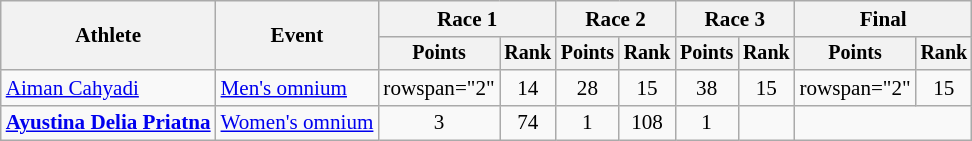<table class=wikitable style=font-size:88%;text-align:center>
<tr>
<th rowspan=2>Athlete</th>
<th rowspan=2>Event</th>
<th colspan=2>Race 1</th>
<th colspan=2>Race 2</th>
<th colspan=2>Race 3</th>
<th colspan=2>Final</th>
</tr>
<tr style=font-size:95%>
<th>Points</th>
<th>Rank</th>
<th>Points</th>
<th>Rank</th>
<th>Points</th>
<th>Rank</th>
<th>Points</th>
<th>Rank</th>
</tr>
<tr>
<td align=left><a href='#'>Aiman Cahyadi</a></td>
<td align=left rowspam="2"><a href='#'>Men's omnium</a></td>
<td>rowspan="2" </td>
<td>14</td>
<td>28</td>
<td>15</td>
<td>38</td>
<td>15</td>
<td>rowspan="2" </td>
<td>15</td>
</tr>
<tr>
<td align=left><strong><a href='#'>Ayustina Delia Priatna</a></strong></td>
<td align=left rowspam="2"><a href='#'>Women's omnium</a></td>
<td>3</td>
<td>74</td>
<td>1</td>
<td>108</td>
<td>1</td>
<td></td>
</tr>
</table>
